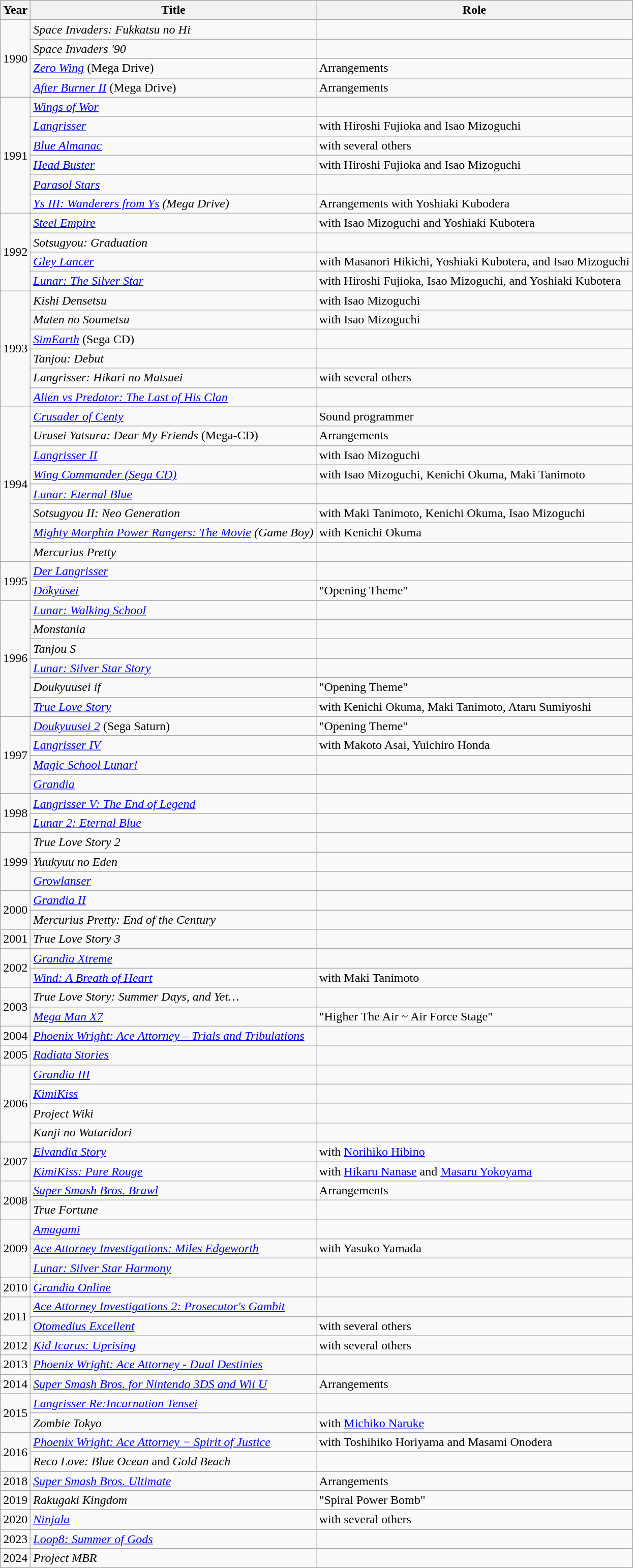<table class="wikitable sortable">
<tr>
<th>Year</th>
<th>Title</th>
<th>Role</th>
</tr>
<tr>
<td Rowspan="4">1990</td>
<td><em>Space Invaders: Fukkatsu no Hi</em></td>
<td></td>
</tr>
<tr>
<td><em>Space Invaders '90</em></td>
<td></td>
</tr>
<tr>
<td><em><a href='#'>Zero Wing</a></em> (Mega Drive)</td>
<td>Arrangements</td>
</tr>
<tr>
<td><em><a href='#'>After Burner II</a></em> (Mega Drive)</td>
<td>Arrangements</td>
</tr>
<tr>
<td rowspan="6">1991</td>
<td><em><a href='#'>Wings of Wor</a></em></td>
<td></td>
</tr>
<tr>
<td><em><a href='#'>Langrisser</a></em></td>
<td>with Hiroshi Fujioka and Isao Mizoguchi</td>
</tr>
<tr>
<td><em><a href='#'>Blue Almanac</a></em></td>
<td>with several others</td>
</tr>
<tr>
<td><em><a href='#'>Head Buster</a></em></td>
<td>with Hiroshi Fujioka and Isao Mizoguchi</td>
</tr>
<tr>
<td><em><a href='#'>Parasol Stars</a></em></td>
<td></td>
</tr>
<tr>
<td><em><a href='#'>Ys III: Wanderers from Ys</a> (Mega Drive)</em></td>
<td>Arrangements with Yoshiaki Kubodera</td>
</tr>
<tr>
<td rowspan="4">1992</td>
<td><em><a href='#'>Steel Empire</a></em></td>
<td>with Isao Mizoguchi and Yoshiaki Kubotera</td>
</tr>
<tr>
<td><em>Sotsugyou: Graduation</em></td>
<td></td>
</tr>
<tr>
<td><em><a href='#'>Gley Lancer</a></em></td>
<td>with Masanori Hikichi, Yoshiaki Kubotera, and Isao Mizoguchi</td>
</tr>
<tr>
<td><em><a href='#'>Lunar: The Silver Star</a></em></td>
<td>with Hiroshi Fujioka, Isao Mizoguchi, and Yoshiaki Kubotera</td>
</tr>
<tr>
<td rowspan="6">1993</td>
<td><em>Kishi Densetsu</em></td>
<td>with Isao Mizoguchi</td>
</tr>
<tr>
<td><em>Maten no Soumetsu</em></td>
<td>with Isao Mizoguchi</td>
</tr>
<tr>
<td><em><a href='#'>SimEarth</a></em> (Sega CD)</td>
<td></td>
</tr>
<tr>
<td><em>Tanjou: Debut</em></td>
<td></td>
</tr>
<tr>
<td><em>Langrisser: Hikari no Matsuei</em></td>
<td>with several others</td>
</tr>
<tr>
<td><em><a href='#'>Alien vs Predator: The Last of His Clan</a></em></td>
<td></td>
</tr>
<tr>
<td rowspan="8">1994</td>
<td><em><a href='#'>Crusader of Centy</a></em></td>
<td>Sound programmer</td>
</tr>
<tr>
<td><em>Urusei Yatsura: Dear My Friends</em> (Mega-CD)</td>
<td>Arrangements</td>
</tr>
<tr F>
<td><em><a href='#'>Langrisser II</a></em></td>
<td>with Isao Mizoguchi</td>
</tr>
<tr>
<td><em><a href='#'>Wing Commander (Sega CD)</a></em></td>
<td>with Isao Mizoguchi, Kenichi Okuma, Maki Tanimoto</td>
</tr>
<tr>
<td><em><a href='#'>Lunar: Eternal Blue</a></em></td>
<td></td>
</tr>
<tr>
<td><em>Sotsugyou II: Neo Generation</em></td>
<td>with Maki Tanimoto, Kenichi Okuma, Isao Mizoguchi</td>
</tr>
<tr>
<td><em><a href='#'>Mighty Morphin Power Rangers: The Movie</a> (Game Boy)</em></td>
<td>with Kenichi Okuma</td>
</tr>
<tr>
<td><em>Mercurius Pretty</em></td>
<td></td>
</tr>
<tr>
<td rowspan="2">1995</td>
<td><em><a href='#'>Der Langrisser</a></em></td>
<td></td>
</tr>
<tr>
<td><em><a href='#'>Dōkyūsei</a></em></td>
<td>"Opening Theme"</td>
</tr>
<tr>
<td rowspan="6">1996</td>
<td><em><a href='#'>Lunar: Walking School</a></em></td>
<td></td>
</tr>
<tr>
<td><em>Monstania</em></td>
<td></td>
</tr>
<tr>
<td><em>Tanjou S</em></td>
<td></td>
</tr>
<tr>
<td><em><a href='#'>Lunar: Silver Star Story</a></em></td>
<td></td>
</tr>
<tr>
<td><em>Doukyuusei if</em></td>
<td>"Opening Theme"</td>
</tr>
<tr>
<td><em><a href='#'>True Love Story</a></em></td>
<td>with Kenichi Okuma, Maki Tanimoto, Ataru Sumiyoshi</td>
</tr>
<tr>
<td rowspan="4">1997</td>
<td><em><a href='#'>Doukyuusei 2</a></em> (Sega Saturn)</td>
<td>"Opening Theme"</td>
</tr>
<tr>
<td><em><a href='#'>Langrisser IV</a></em></td>
<td>with Makoto Asai, Yuichiro Honda</td>
</tr>
<tr>
<td><em><a href='#'>Magic School Lunar!</a></em></td>
<td></td>
</tr>
<tr>
<td><em><a href='#'>Grandia</a></em></td>
<td></td>
</tr>
<tr>
<td rowspan="2">1998</td>
<td><em><a href='#'>Langrisser V: The End of Legend</a></em></td>
<td></td>
</tr>
<tr>
<td><em><a href='#'>Lunar 2: Eternal Blue</a></em></td>
<td></td>
</tr>
<tr>
<td rowspan="3">1999</td>
<td><em>True Love Story 2</em></td>
<td></td>
</tr>
<tr>
<td><em>Yuukyuu no Eden</em></td>
<td></td>
</tr>
<tr>
<td><em><a href='#'>Growlanser</a></em></td>
<td></td>
</tr>
<tr>
<td rowspan="2">2000</td>
<td><em><a href='#'>Grandia II</a></em></td>
<td></td>
</tr>
<tr>
<td><em>Mercurius Pretty: End of the Century</em></td>
<td></td>
</tr>
<tr>
<td>2001</td>
<td><em>True Love Story 3</em></td>
<td></td>
</tr>
<tr>
<td rowspan="2">2002</td>
<td><em><a href='#'>Grandia Xtreme</a></em></td>
<td></td>
</tr>
<tr>
<td><em><a href='#'>Wind: A Breath of Heart</a></em></td>
<td>with Maki Tanimoto</td>
</tr>
<tr>
<td rowspan="2">2003</td>
<td><em>True Love Story: Summer Days, and Yet…</em></td>
<td></td>
</tr>
<tr>
<td><em><a href='#'>Mega Man X7</a></em></td>
<td>"Higher The Air ~ Air Force Stage"</td>
</tr>
<tr>
<td>2004</td>
<td><em><a href='#'>Phoenix Wright: Ace Attorney – Trials and Tribulations</a></em></td>
<td></td>
</tr>
<tr>
<td>2005</td>
<td><em><a href='#'>Radiata Stories</a></em></td>
<td></td>
</tr>
<tr>
<td rowspan="4">2006</td>
<td><em><a href='#'>Grandia III</a></em></td>
<td></td>
</tr>
<tr>
<td><em><a href='#'>KimiKiss</a></em></td>
<td></td>
</tr>
<tr>
<td><em>Project Wiki</em></td>
<td></td>
</tr>
<tr>
<td><em>Kanji no Wataridori</em></td>
<td></td>
</tr>
<tr>
<td rowspan="2">2007</td>
<td><em><a href='#'>Elvandia Story</a></em></td>
<td>with <a href='#'>Norihiko Hibino</a></td>
</tr>
<tr>
<td><em><a href='#'>KimiKiss: Pure Rouge</a></em></td>
<td>with <a href='#'>Hikaru Nanase</a> and <a href='#'>Masaru Yokoyama</a></td>
</tr>
<tr>
<td rowspan="2">2008</td>
<td><em><a href='#'>Super Smash Bros. Brawl</a></em></td>
<td>Arrangements</td>
</tr>
<tr>
<td><em>True Fortune</em></td>
<td></td>
</tr>
<tr>
<td rowspan="3">2009</td>
<td><em><a href='#'>Amagami</a></em></td>
<td></td>
</tr>
<tr>
<td><em><a href='#'>Ace Attorney Investigations: Miles Edgeworth</a></em></td>
<td>with Yasuko Yamada</td>
</tr>
<tr>
<td><em><a href='#'>Lunar: Silver Star Harmony</a></em></td>
<td></td>
</tr>
<tr>
<td>2010</td>
<td><em><a href='#'>Grandia Online</a></em></td>
<td></td>
</tr>
<tr>
<td rowspan="2">2011</td>
<td><em><a href='#'>Ace Attorney Investigations 2: Prosecutor's Gambit</a></em></td>
<td></td>
</tr>
<tr>
<td><em><a href='#'>Otomedius Excellent</a></em></td>
<td>with several others</td>
</tr>
<tr>
<td>2012</td>
<td><em><a href='#'>Kid Icarus: Uprising</a></em></td>
<td>with several others</td>
</tr>
<tr>
<td>2013</td>
<td><em><a href='#'>Phoenix Wright: Ace Attorney - Dual Destinies</a></em></td>
<td></td>
</tr>
<tr>
<td>2014</td>
<td><em><a href='#'>Super Smash Bros. for Nintendo 3DS and Wii U</a></em></td>
<td>Arrangements</td>
</tr>
<tr>
<td rowspan="2">2015</td>
<td><em><a href='#'>Langrisser Re:Incarnation Tensei</a></em></td>
<td></td>
</tr>
<tr>
<td><em>Zombie Tokyo</em></td>
<td>with <a href='#'>Michiko Naruke</a></td>
</tr>
<tr>
<td rowspan="2">2016</td>
<td><em><a href='#'>Phoenix Wright: Ace Attorney − Spirit of Justice</a></em></td>
<td>with Toshihiko Horiyama and Masami Onodera</td>
</tr>
<tr>
<td><em>Reco Love: Blue Ocean</em> and <em>Gold Beach</em></td>
<td></td>
</tr>
<tr>
<td>2018</td>
<td><em><a href='#'>Super Smash Bros. Ultimate</a></em></td>
<td>Arrangements</td>
</tr>
<tr>
<td>2019</td>
<td><em>Rakugaki Kingdom</em></td>
<td>"Spiral Power Bomb"</td>
</tr>
<tr>
<td>2020</td>
<td><em><a href='#'>Ninjala</a></em></td>
<td>with several others</td>
</tr>
<tr>
<td>2023</td>
<td><em><a href='#'>Loop8: Summer of Gods</a></em></td>
<td></td>
</tr>
<tr>
<td>2024</td>
<td><em>Project MBR</em></td>
<td></td>
</tr>
</table>
